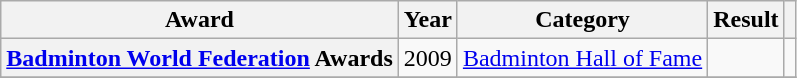<table class="wikitable plainrowheaders sortable">
<tr>
<th scope="col">Award</th>
<th scope="col">Year</th>
<th scope="col">Category</th>
<th scope="col">Result</th>
<th scope="col" class="unsortable"></th>
</tr>
<tr>
<th scope="row"><a href='#'>Badminton World Federation</a> Awards</th>
<td>2009</td>
<td><a href='#'>Badminton Hall of Fame</a></td>
<td></td>
<td></td>
</tr>
<tr>
</tr>
</table>
